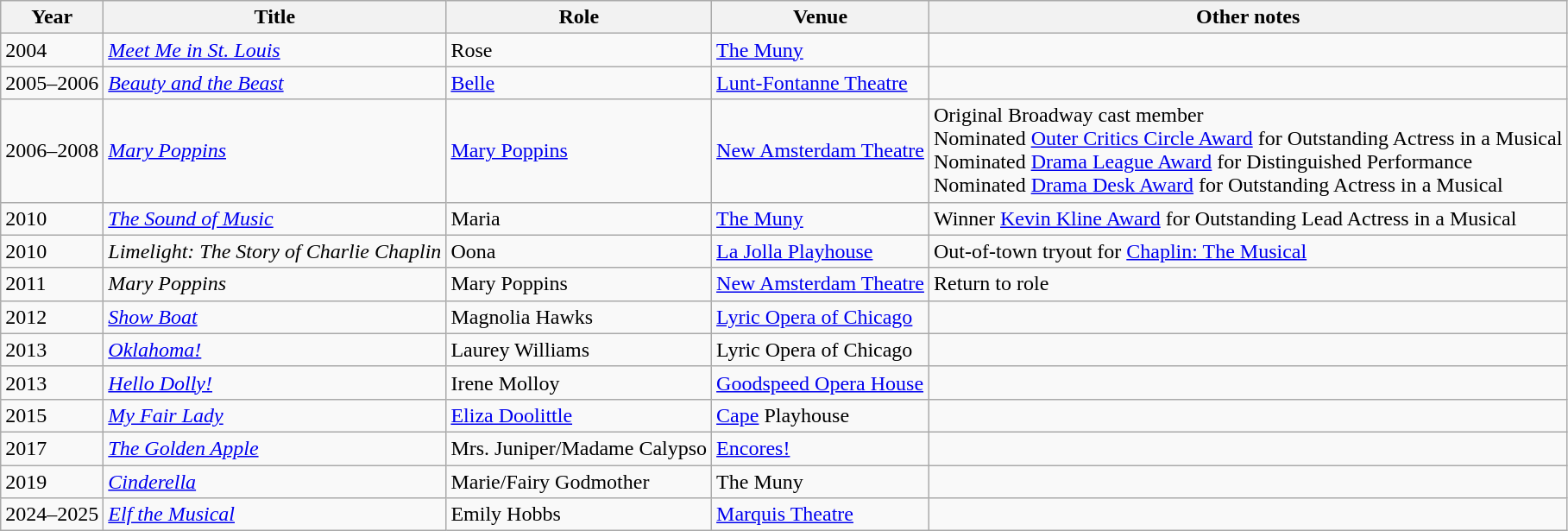<table class="wikitable">
<tr>
<th>Year</th>
<th>Title</th>
<th>Role</th>
<th>Venue</th>
<th>Other notes</th>
</tr>
<tr>
<td>2004</td>
<td><em><a href='#'>Meet Me in St. Louis</a></em></td>
<td>Rose</td>
<td><a href='#'>The Muny</a></td>
<td></td>
</tr>
<tr>
<td>2005–2006</td>
<td><em><a href='#'>Beauty and the Beast</a></em></td>
<td><a href='#'>Belle</a></td>
<td><a href='#'>Lunt-Fontanne Theatre</a></td>
<td></td>
</tr>
<tr>
<td>2006–2008</td>
<td><em><a href='#'>Mary Poppins</a></em></td>
<td><a href='#'>Mary Poppins</a></td>
<td><a href='#'>New Amsterdam Theatre</a></td>
<td>Original Broadway cast member<br>Nominated <a href='#'>Outer Critics Circle Award</a> for Outstanding Actress in a Musical<br>Nominated <a href='#'>Drama League Award</a> for Distinguished Performance<br>Nominated <a href='#'>Drama Desk Award</a> for Outstanding Actress in a Musical</td>
</tr>
<tr>
<td>2010</td>
<td><em><a href='#'>The Sound of Music</a></em></td>
<td>Maria</td>
<td><a href='#'>The Muny</a></td>
<td>Winner <a href='#'>Kevin Kline Award</a> for Outstanding Lead Actress in a Musical</td>
</tr>
<tr>
<td>2010</td>
<td><em>Limelight: The Story of Charlie Chaplin</em></td>
<td>Oona</td>
<td><a href='#'>La Jolla Playhouse</a></td>
<td>Out-of-town tryout for <a href='#'>Chaplin: The Musical</a></td>
</tr>
<tr>
<td>2011</td>
<td><em>Mary Poppins</em></td>
<td>Mary Poppins</td>
<td><a href='#'>New Amsterdam Theatre</a></td>
<td>Return to role</td>
</tr>
<tr>
<td>2012</td>
<td><em><a href='#'>Show Boat</a></em></td>
<td>Magnolia Hawks</td>
<td><a href='#'>Lyric Opera of Chicago</a></td>
<td></td>
</tr>
<tr>
<td>2013</td>
<td><em><a href='#'>Oklahoma!</a></em></td>
<td>Laurey Williams</td>
<td>Lyric Opera of Chicago</td>
<td></td>
</tr>
<tr>
<td>2013</td>
<td><em><a href='#'>Hello Dolly!</a></em></td>
<td>Irene Molloy</td>
<td><a href='#'>Goodspeed Opera House</a></td>
<td></td>
</tr>
<tr>
<td>2015</td>
<td><em><a href='#'>My Fair Lady</a></em></td>
<td><a href='#'>Eliza Doolittle</a></td>
<td><a href='#'>Cape</a> Playhouse</td>
<td></td>
</tr>
<tr>
<td>2017</td>
<td><em><a href='#'>The Golden Apple</a></em></td>
<td>Mrs. Juniper/Madame Calypso</td>
<td><a href='#'>Encores!</a></td>
<td></td>
</tr>
<tr>
<td>2019</td>
<td><em><a href='#'>Cinderella</a></em></td>
<td>Marie/Fairy Godmother</td>
<td>The Muny</td>
<td></td>
</tr>
<tr>
<td>2024–2025</td>
<td><em><a href='#'>Elf the Musical</a></em></td>
<td>Emily Hobbs</td>
<td><a href='#'>Marquis Theatre</a></td>
<td></td>
</tr>
</table>
